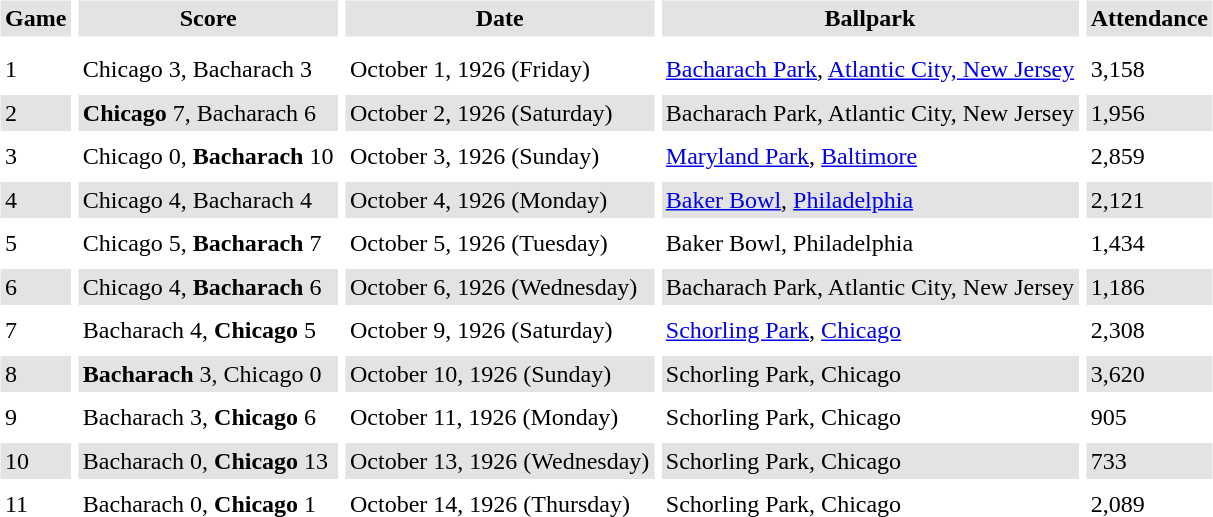<table border="0" cellspacing="5" cellpadding="3">
<tr style="background: #e3e3e3;">
<th>Game</th>
<th>Score</th>
<th>Date</th>
<th>Ballpark</th>
<th>Attendance</th>
</tr>
<tr style="background: #e3e3e3;">
</tr>
<tr>
<td>1</td>
<td>Chicago 3, Bacharach 3</td>
<td>October 1, 1926 (Friday)</td>
<td><a href='#'>Bacharach Park</a>, <a href='#'>Atlantic City, New Jersey</a></td>
<td>3,158</td>
</tr>
<tr style="background: #e3e3e3;">
<td>2</td>
<td><strong>Chicago</strong> 7, Bacharach 6</td>
<td>October 2, 1926 (Saturday)</td>
<td>Bacharach Park, Atlantic City, New Jersey</td>
<td>1,956</td>
</tr>
<tr>
<td>3</td>
<td>Chicago 0, <strong>Bacharach</strong> 10</td>
<td>October 3, 1926 (Sunday)</td>
<td><a href='#'>Maryland Park</a>, <a href='#'>Baltimore</a></td>
<td>2,859</td>
</tr>
<tr style="background: #e3e3e3;">
<td>4</td>
<td>Chicago 4, Bacharach 4</td>
<td>October 4, 1926 (Monday)</td>
<td><a href='#'>Baker Bowl</a>, <a href='#'>Philadelphia</a></td>
<td>2,121</td>
</tr>
<tr>
<td>5</td>
<td>Chicago 5, <strong>Bacharach</strong> 7</td>
<td>October 5, 1926 (Tuesday)</td>
<td>Baker Bowl, Philadelphia</td>
<td>1,434</td>
</tr>
<tr style="background: #e3e3e3;">
<td>6</td>
<td>Chicago 4, <strong>Bacharach</strong> 6</td>
<td>October 6, 1926 (Wednesday)</td>
<td>Bacharach Park, Atlantic City, New Jersey</td>
<td>1,186</td>
</tr>
<tr>
<td>7</td>
<td>Bacharach 4, <strong>Chicago</strong> 5</td>
<td>October 9, 1926 (Saturday)</td>
<td><a href='#'>Schorling Park</a>, <a href='#'>Chicago</a></td>
<td>2,308</td>
</tr>
<tr style="background: #e3e3e3;">
<td>8</td>
<td><strong>Bacharach</strong> 3, Chicago 0</td>
<td>October 10, 1926 (Sunday)</td>
<td>Schorling Park, Chicago</td>
<td>3,620</td>
</tr>
<tr>
<td>9</td>
<td>Bacharach 3, <strong>Chicago</strong> 6</td>
<td>October 11, 1926 (Monday)</td>
<td>Schorling Park, Chicago</td>
<td>905</td>
</tr>
<tr style="background: #e3e3e3;">
<td>10</td>
<td>Bacharach 0, <strong>Chicago</strong> 13</td>
<td>October 13, 1926 (Wednesday)</td>
<td>Schorling Park, Chicago</td>
<td>733</td>
</tr>
<tr>
<td>11</td>
<td>Bacharach 0, <strong>Chicago</strong> 1</td>
<td>October 14, 1926 (Thursday)</td>
<td>Schorling Park, Chicago</td>
<td>2,089</td>
</tr>
<tr>
</tr>
</table>
